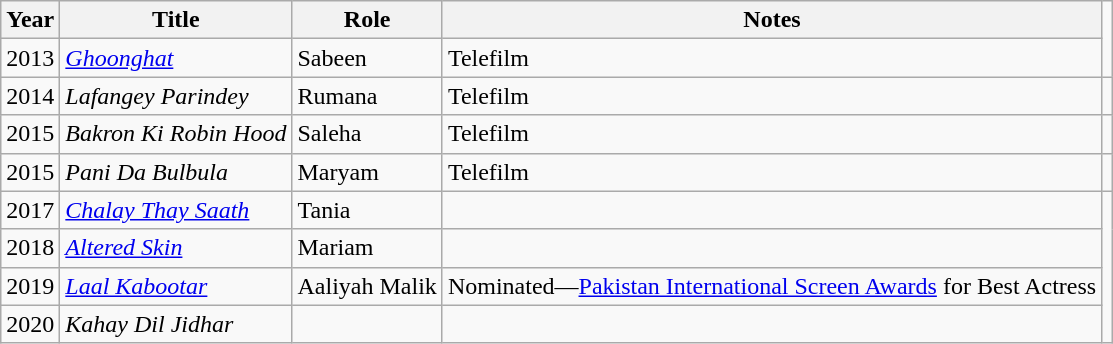<table class="wikitable sortable">
<tr>
<th><strong>Year</strong></th>
<th><strong>Title</strong></th>
<th>Role</th>
<th>Notes</th>
</tr>
<tr>
<td>2013</td>
<td><em><a href='#'>Ghoonghat</a></em></td>
<td>Sabeen</td>
<td>Telefilm</td>
</tr>
<tr>
<td>2014</td>
<td><em>Lafangey Parindey</em></td>
<td>Rumana</td>
<td>Telefilm</td>
<td></td>
</tr>
<tr>
<td>2015</td>
<td><em>Bakron Ki Robin Hood</em></td>
<td>Saleha</td>
<td>Telefilm</td>
<td></td>
</tr>
<tr>
<td>2015</td>
<td><em>Pani Da Bulbula</em></td>
<td>Maryam</td>
<td>Telefilm</td>
<td></td>
</tr>
<tr>
<td>2017</td>
<td><em><a href='#'>Chalay Thay Saath</a></em></td>
<td>Tania</td>
<td></td>
</tr>
<tr>
<td>2018</td>
<td><em><a href='#'>Altered Skin</a></em></td>
<td>Mariam</td>
<td></td>
</tr>
<tr>
<td>2019</td>
<td><em><a href='#'>Laal Kabootar</a></em></td>
<td>Aaliyah Malik</td>
<td>Nominated—<a href='#'>Pakistan International Screen Awards</a> for Best Actress</td>
</tr>
<tr>
<td>2020</td>
<td><em>Kahay Dil Jidhar</em></td>
<td></td>
<td></td>
</tr>
</table>
